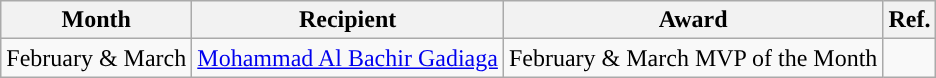<table class="wikitable">
<tr>
<th>Month</th>
<th>Recipient</th>
<th>Award</th>
<th>Ref.</th>
</tr>
<tr>
<td>February & March</td>
<td><a href='#'>Mohammad Al Bachir Gadiaga</a></td>
<td>February & March MVP of the Month</td>
<td></td>
</tr>
</table>
